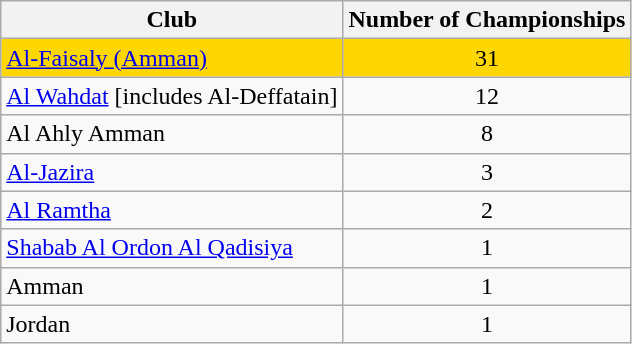<table class="wikitable" style="text-align:center;">
<tr>
<th>Club<br></th>
<th>Number of Championships <br></th>
</tr>
<tr bgcolor=Gold>
<td style="text-align:left;"><a href='#'>Al-Faisaly (Amman)</a></td>
<td>31</td>
</tr>
<tr>
<td style="text-align:left;"><a href='#'>Al Wahdat</a> [includes Al-Deffatain]</td>
<td>12</td>
</tr>
<tr>
<td style="text-align:left;">Al Ahly Amman</td>
<td>8</td>
</tr>
<tr>
<td style="text-align:left;"><a href='#'>Al-Jazira</a></td>
<td>3</td>
</tr>
<tr>
<td style="text-align:left;"><a href='#'>Al Ramtha</a></td>
<td>2</td>
</tr>
<tr>
<td style="text-align:left;"><a href='#'>Shabab Al Ordon Al Qadisiya</a></td>
<td>1</td>
</tr>
<tr>
<td style="text-align:left;">Amman</td>
<td>1</td>
</tr>
<tr>
<td style="text-align:left;">Jordan</td>
<td>1</td>
</tr>
</table>
